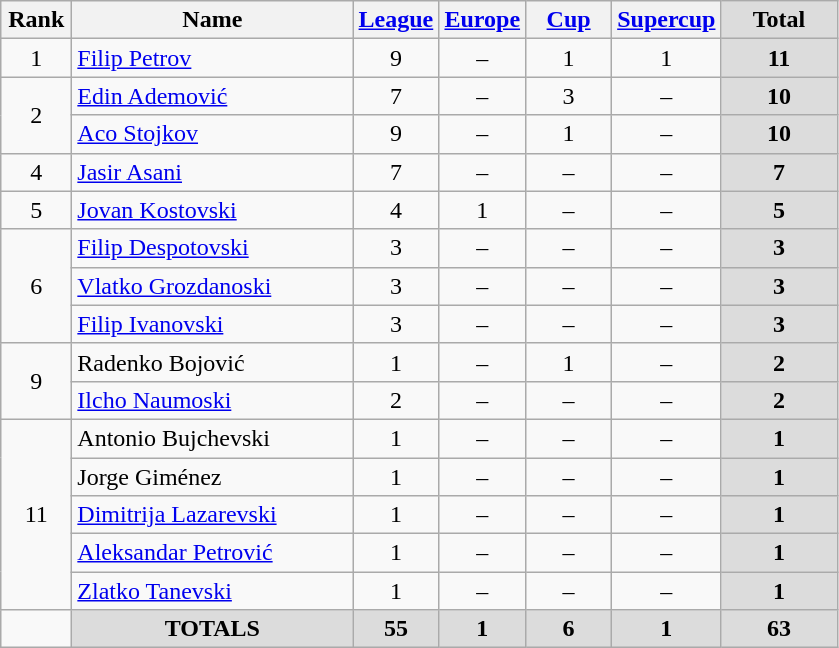<table class="wikitable" style="text-align: center;">
<tr>
<th width=40>Rank</th>
<th width=180>Name</th>
<th width=50><a href='#'>League</a></th>
<th width=50><a href='#'>Europe</a></th>
<th width=50><a href='#'>Cup</a></th>
<th width=50><a href='#'>Supercup</a></th>
<th width=70 style="background: #DCDCDC">Total</th>
</tr>
<tr>
<td rowspan=1>1</td>
<td style="text-align:left;"> <a href='#'>Filip Petrov</a></td>
<td>9</td>
<td>–</td>
<td>1</td>
<td>1</td>
<th style="background: #DCDCDC"><strong>11</strong></th>
</tr>
<tr>
<td rowspan=2>2</td>
<td style="text-align:left;"> <a href='#'>Edin Ademović</a></td>
<td>7</td>
<td>–</td>
<td>3</td>
<td>–</td>
<th style="background: #DCDCDC"><strong>10</strong></th>
</tr>
<tr>
<td style="text-align:left;"> <a href='#'>Aco Stojkov</a></td>
<td>9</td>
<td>–</td>
<td>1</td>
<td>–</td>
<th style="background: #DCDCDC"><strong>10</strong></th>
</tr>
<tr>
<td rowspan=1>4</td>
<td style="text-align:left;"> <a href='#'>Jasir Asani</a></td>
<td>7</td>
<td>–</td>
<td>–</td>
<td>–</td>
<th style="background: #DCDCDC"><strong>7</strong></th>
</tr>
<tr>
<td rowspan=1>5</td>
<td style="text-align:left;"> <a href='#'>Jovan Kostovski</a></td>
<td>4</td>
<td>1</td>
<td>–</td>
<td>–</td>
<th style="background: #DCDCDC"><strong>5</strong></th>
</tr>
<tr>
<td rowspan=3>6</td>
<td style="text-align:left;"> <a href='#'>Filip Despotovski</a></td>
<td>3</td>
<td>–</td>
<td>–</td>
<td>–</td>
<th style="background: #DCDCDC"><strong>3</strong></th>
</tr>
<tr>
<td style="text-align:left;"> <a href='#'>Vlatko Grozdanoski</a></td>
<td>3</td>
<td>–</td>
<td>–</td>
<td>–</td>
<th style="background: #DCDCDC"><strong>3</strong></th>
</tr>
<tr>
<td style="text-align:left;"> <a href='#'>Filip Ivanovski</a></td>
<td>3</td>
<td>–</td>
<td>–</td>
<td>–</td>
<th style="background: #DCDCDC"><strong>3</strong></th>
</tr>
<tr>
<td rowspan=2>9</td>
<td style="text-align:left;"> Radenko Bojović</td>
<td>1</td>
<td>–</td>
<td>1</td>
<td>–</td>
<th style="background: #DCDCDC"><strong>2</strong></th>
</tr>
<tr>
<td style="text-align:left;"> <a href='#'>Ilcho Naumoski</a></td>
<td>2</td>
<td>–</td>
<td>–</td>
<td>–</td>
<th style="background: #DCDCDC"><strong>2</strong></th>
</tr>
<tr>
<td rowspan=5>11</td>
<td style="text-align:left;"> Antonio Bujchevski</td>
<td>1</td>
<td>–</td>
<td>–</td>
<td>–</td>
<th style="background: #DCDCDC"><strong>1</strong></th>
</tr>
<tr>
<td style="text-align:left;"> Jorge Giménez</td>
<td>1</td>
<td>–</td>
<td>–</td>
<td>–</td>
<th style="background: #DCDCDC"><strong>1</strong></th>
</tr>
<tr>
<td style="text-align:left;"> <a href='#'>Dimitrija Lazarevski</a></td>
<td>1</td>
<td>–</td>
<td>–</td>
<td>–</td>
<th style="background: #DCDCDC"><strong>1</strong></th>
</tr>
<tr>
<td style="text-align:left;"> <a href='#'>Aleksandar Petrović</a></td>
<td>1</td>
<td>–</td>
<td>–</td>
<td>–</td>
<th style="background: #DCDCDC"><strong>1</strong></th>
</tr>
<tr>
<td style="text-align:left;"> <a href='#'>Zlatko Tanevski</a></td>
<td>1</td>
<td>–</td>
<td>–</td>
<td>–</td>
<th style="background: #DCDCDC"><strong>1</strong></th>
</tr>
<tr>
<td></td>
<th style="background: #DCDCDC"><strong>TOTALS</strong></th>
<th style="background: #DCDCDC"><strong>55</strong></th>
<th style="background: #DCDCDC"><strong>1</strong></th>
<th style="background: #DCDCDC"><strong>6</strong></th>
<th style="background: #DCDCDC"><strong>1</strong></th>
<th style="background: #DCDCDC"><strong>63</strong></th>
</tr>
</table>
